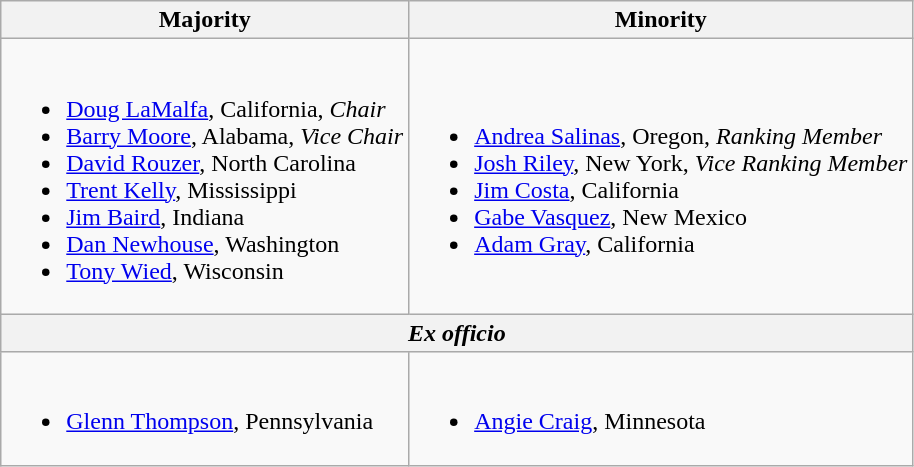<table class=wikitable>
<tr>
<th>Majority</th>
<th>Minority</th>
</tr>
<tr>
<td><br><ul><li><a href='#'>Doug LaMalfa</a>, California, <em>Chair</em></li><li><a href='#'>Barry Moore</a>, Alabama, <em>Vice Chair</em></li><li><a href='#'>David Rouzer</a>, North Carolina</li><li><a href='#'>Trent Kelly</a>, Mississippi</li><li><a href='#'>Jim Baird</a>, Indiana</li><li><a href='#'>Dan Newhouse</a>, Washington</li><li><a href='#'>Tony Wied</a>, Wisconsin</li></ul></td>
<td><br><ul><li><a href='#'>Andrea Salinas</a>, Oregon, <em>Ranking Member</em></li><li><a href='#'>Josh Riley</a>, New York, <em>Vice Ranking Member</em></li><li><a href='#'>Jim Costa</a>, California</li><li><a href='#'>Gabe Vasquez</a>, New Mexico</li><li><a href='#'>Adam Gray</a>, California</li></ul></td>
</tr>
<tr>
<th colspan=2><em>Ex officio</em></th>
</tr>
<tr>
<td><br><ul><li><a href='#'>Glenn Thompson</a>, Pennsylvania</li></ul></td>
<td><br><ul><li><a href='#'>Angie Craig</a>, Minnesota</li></ul></td>
</tr>
</table>
